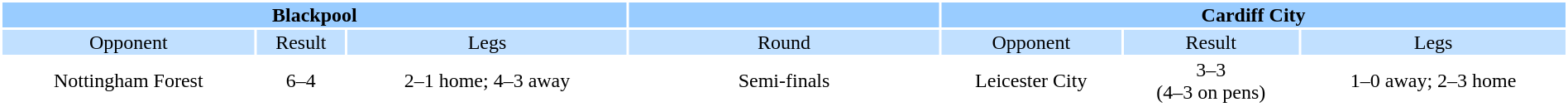<table style="width:100%; background:white;">
<tr style="vertical-align:top; background:#9cf;">
<th colspan=3 style="width:40%"><strong>Blackpool</strong></th>
<th style="width:20%"></th>
<th colspan=3 style="width:40%"><strong>Cardiff City</strong></th>
</tr>
<tr style="text-align:center; vertical-align:top; background:#c1e0ff;">
<td>Opponent</td>
<td>Result</td>
<td>Legs</td>
<td>Round</td>
<td>Opponent</td>
<td>Result</td>
<td>Legs</td>
</tr>
<tr style="text-align:center;">
<td>Nottingham Forest</td>
<td>6–4</td>
<td>2–1 home; 4–3 away</td>
<td>Semi-finals</td>
<td>Leicester City</td>
<td>3–3 <br>(4–3 on pens)</td>
<td>1–0 away; 2–3 home</td>
</tr>
</table>
